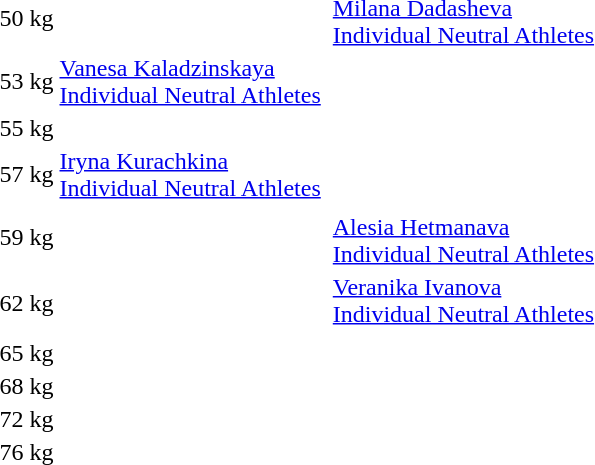<table>
<tr>
<td rowspan=2>50 kg<br></td>
<td rowspan=2></td>
<td rowspan=2></td>
<td></td>
</tr>
<tr>
<td><a href='#'>Milana Dadasheva</a><br><a href='#'>Individual Neutral Athletes</a></td>
</tr>
<tr>
<td rowspan=2>53 kg<br></td>
<td rowspan=2><a href='#'>Vanesa Kaladzinskaya</a><br><a href='#'>Individual Neutral Athletes</a></td>
<td rowspan=2></td>
<td></td>
</tr>
<tr>
<td></td>
</tr>
<tr>
<td rowspan=2>55 kg<br></td>
<td rowspan=2></td>
<td rowspan=2></td>
<td></td>
</tr>
<tr>
<td></td>
</tr>
<tr>
<td rowspan=2>57 kg<br></td>
<td rowspan=2><a href='#'>Iryna Kurachkina</a><br><a href='#'>Individual Neutral Athletes</a></td>
<td rowspan=2></td>
<td></td>
</tr>
<tr>
<td></td>
</tr>
<tr>
<td rowspan=2>59 kg<br></td>
<td rowspan=2></td>
<td rowspan=2></td>
<td></td>
</tr>
<tr>
<td><a href='#'>Alesia Hetmanava</a><br><a href='#'>Individual Neutral Athletes</a></td>
</tr>
<tr>
<td rowspan=2>62 kg<br></td>
<td rowspan=2></td>
<td rowspan=2></td>
<td><a href='#'>Veranika Ivanova</a><br><a href='#'>Individual Neutral Athletes</a></td>
</tr>
<tr>
<td></td>
</tr>
<tr>
<td rowspan=2>65 kg<br></td>
<td rowspan=2></td>
<td rowspan=2></td>
<td></td>
</tr>
<tr>
<td></td>
</tr>
<tr>
<td rowspan=2>68 kg<br></td>
<td rowspan=2></td>
<td rowspan=2></td>
<td></td>
</tr>
<tr>
<td></td>
</tr>
<tr>
<td rowspan=2>72 kg<br></td>
<td rowspan=2></td>
<td rowspan=2></td>
<td></td>
</tr>
<tr>
<td></td>
</tr>
<tr>
<td rowspan=2>76 kg<br></td>
<td rowspan=2></td>
<td rowspan=2></td>
<td></td>
</tr>
<tr>
<td></td>
</tr>
</table>
